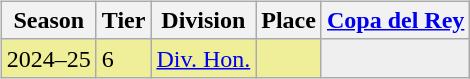<table>
<tr>
<td valign="top" width=0%><br><table class="wikitable">
<tr style="background:#f0f6fa;">
<th>Season</th>
<th>Tier</th>
<th>Division</th>
<th>Place</th>
<th><a href='#'>Copa del Rey</a></th>
</tr>
<tr>
<td style="background:#EFEF99;">2024–25</td>
<td style="background:#EFEF99;">6</td>
<td style="background:#EFEF99;"><a href='#'>Div. Hon.</a></td>
<td style="background:#EFEF99;"></td>
<td style="background:#efefef;"></td>
</tr>
</table>
</td>
</tr>
</table>
